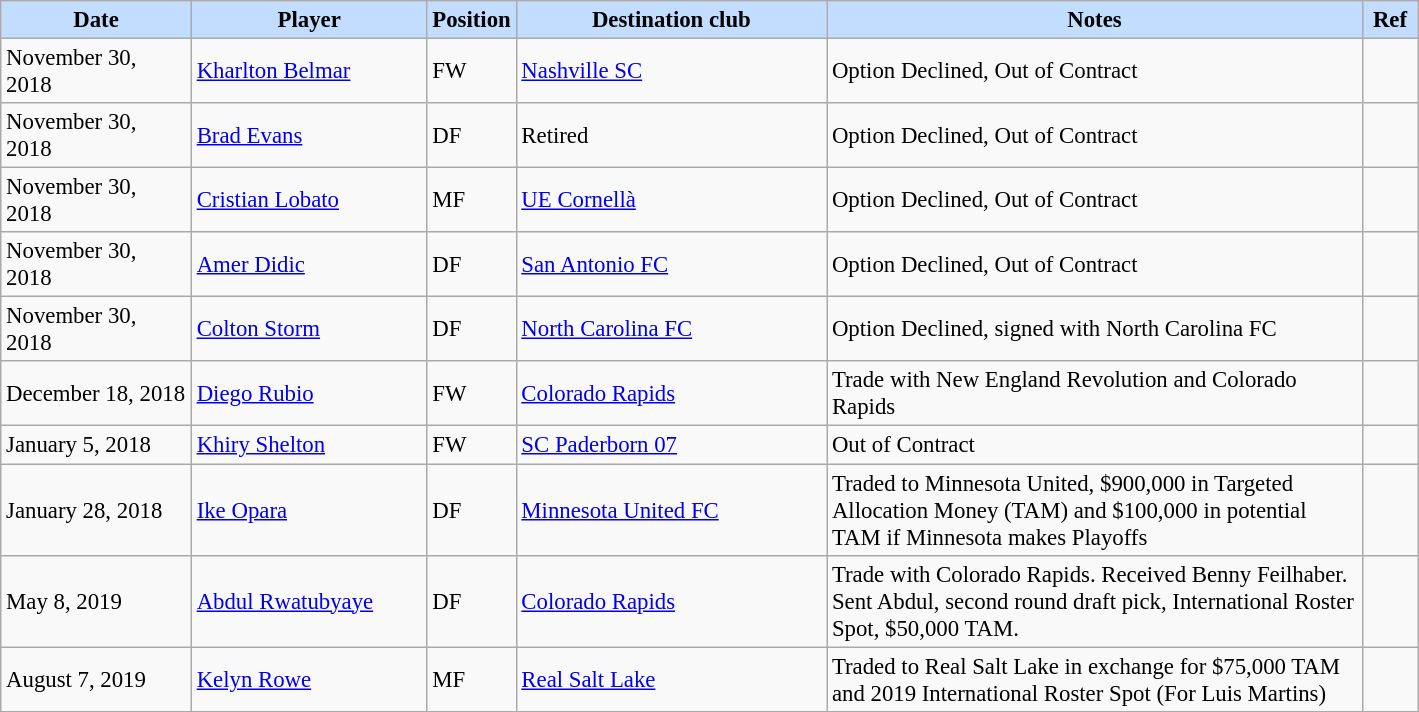<table class="wikitable" style="text-align:left; font-size:95%;">
<tr>
<th style="background:#c2ddff; width:120px;">Date</th>
<th style="background:#c2ddff; width:150px;">Player</th>
<th style="background:#c2ddff; width:50px;">Position</th>
<th style="background:#c2ddff; width:200px;">Destination club</th>
<th style="background:#c2ddff; width:350px;">Notes</th>
<th style="background:#c2ddff; width:30px;">Ref</th>
</tr>
<tr>
<td>November 30, 2018</td>
<td> <a href='#'>Kharlton Belmar</a></td>
<td>FW</td>
<td> <a href='#'>Nashville SC</a></td>
<td>Option Declined, Out of Contract</td>
<td></td>
</tr>
<tr>
<td>November 30, 2018</td>
<td> <a href='#'>Brad Evans</a></td>
<td>DF</td>
<td>Retired</td>
<td>Option Declined, Out of Contract</td>
<td></td>
</tr>
<tr>
<td>November 30, 2018</td>
<td> <a href='#'>Cristian Lobato</a></td>
<td>MF</td>
<td> <a href='#'>UE Cornellà</a></td>
<td>Option Declined, Out of Contract</td>
<td></td>
</tr>
<tr>
<td>November 30, 2018</td>
<td> <a href='#'>Amer Didic</a></td>
<td>DF</td>
<td> <a href='#'>San Antonio FC</a></td>
<td>Option Declined, Out of Contract</td>
<td></td>
</tr>
<tr>
<td>November 30, 2018</td>
<td> <a href='#'>Colton Storm</a></td>
<td>DF</td>
<td> <a href='#'>North Carolina FC</a></td>
<td>Option Declined, signed with North Carolina FC</td>
<td></td>
</tr>
<tr>
<td>December 18, 2018</td>
<td> <a href='#'>Diego Rubio</a></td>
<td>FW</td>
<td> <a href='#'>Colorado Rapids</a></td>
<td>Trade with New England Revolution and Colorado Rapids</td>
<td></td>
</tr>
<tr>
<td>January 5, 2018</td>
<td> <a href='#'>Khiry Shelton</a></td>
<td>FW</td>
<td> <a href='#'>SC Paderborn 07</a></td>
<td>Out of Contract</td>
<td></td>
</tr>
<tr>
<td>January 28, 2018</td>
<td> <a href='#'>Ike Opara</a></td>
<td>DF</td>
<td> <a href='#'>Minnesota United FC</a></td>
<td>Traded to Minnesota United, $900,000 in Targeted Allocation Money (TAM) and $100,000 in potential TAM if Minnesota makes Playoffs</td>
<td></td>
</tr>
<tr>
<td>May 8, 2019</td>
<td> <a href='#'>Abdul Rwatubyaye</a></td>
<td>DF</td>
<td> <a href='#'>Colorado Rapids</a></td>
<td>Trade with Colorado Rapids. Received Benny Feilhaber. Sent Abdul, second round draft pick, International Roster Spot, $50,000 TAM.</td>
<td></td>
</tr>
<tr>
<td>August 7, 2019</td>
<td> <a href='#'>Kelyn Rowe</a></td>
<td>MF</td>
<td> <a href='#'>Real Salt Lake</a></td>
<td>Traded to Real Salt Lake in exchange for $75,000 TAM and 2019 International Roster Spot (For Luis Martins)</td>
<td></td>
</tr>
</table>
